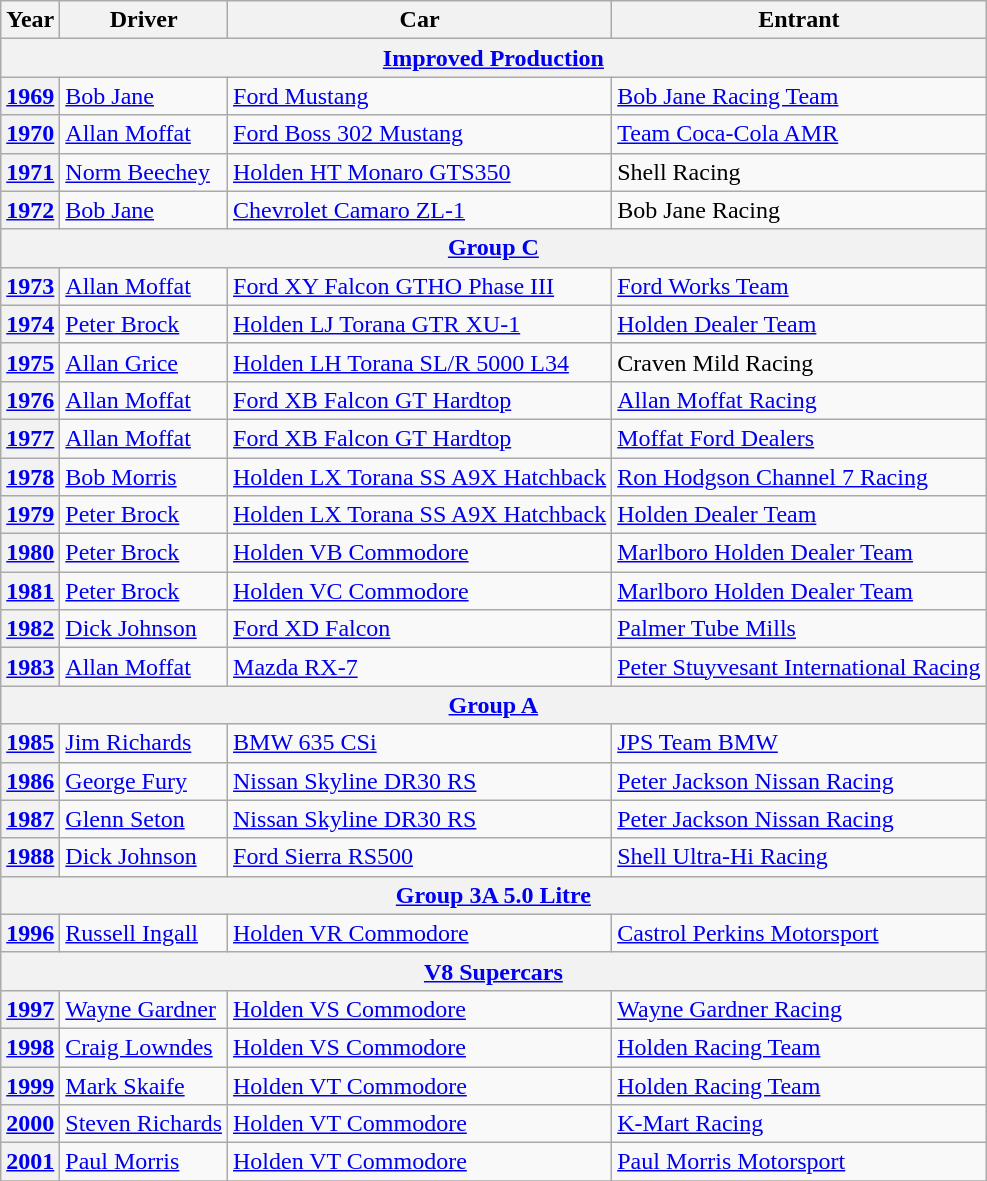<table class="wikitable">
<tr style="font-weight:bold">
<th>Year</th>
<th>Driver</th>
<th>Car</th>
<th>Entrant</th>
</tr>
<tr>
<th colspan=5><a href='#'>Improved Production</a></th>
</tr>
<tr>
<th><a href='#'>1969</a></th>
<td> <a href='#'>Bob Jane</a></td>
<td><a href='#'>Ford Mustang</a></td>
<td><a href='#'>Bob Jane Racing Team</a></td>
</tr>
<tr>
<th><a href='#'>1970</a></th>
<td> <a href='#'>Allan Moffat</a></td>
<td><a href='#'>Ford Boss 302 Mustang</a></td>
<td><a href='#'>Team Coca-Cola AMR</a></td>
</tr>
<tr>
<th><a href='#'>1971</a></th>
<td> <a href='#'>Norm Beechey</a></td>
<td><a href='#'>Holden HT Monaro GTS350</a></td>
<td>Shell Racing</td>
</tr>
<tr>
<th><a href='#'>1972</a></th>
<td> <a href='#'>Bob Jane</a></td>
<td><a href='#'>Chevrolet Camaro ZL-1</a></td>
<td>Bob Jane Racing</td>
</tr>
<tr>
<th colspan=5><a href='#'>Group C</a></th>
</tr>
<tr>
<th><a href='#'>1973</a></th>
<td> <a href='#'>Allan Moffat</a></td>
<td><a href='#'>Ford XY Falcon GTHO Phase III</a></td>
<td><a href='#'>Ford Works Team</a></td>
</tr>
<tr>
<th><a href='#'>1974</a></th>
<td> <a href='#'>Peter Brock</a></td>
<td><a href='#'>Holden LJ Torana GTR XU-1</a></td>
<td><a href='#'>Holden Dealer Team</a></td>
</tr>
<tr>
<th><a href='#'>1975</a></th>
<td> <a href='#'>Allan Grice</a></td>
<td><a href='#'>Holden LH Torana SL/R 5000 L34</a></td>
<td>Craven Mild Racing</td>
</tr>
<tr>
<th><a href='#'>1976</a></th>
<td> <a href='#'>Allan Moffat</a></td>
<td><a href='#'>Ford XB Falcon GT Hardtop</a></td>
<td><a href='#'>Allan Moffat Racing</a></td>
</tr>
<tr>
<th><a href='#'>1977</a></th>
<td> <a href='#'>Allan Moffat</a></td>
<td><a href='#'>Ford XB Falcon GT Hardtop</a></td>
<td><a href='#'>Moffat Ford Dealers</a></td>
</tr>
<tr>
<th><a href='#'>1978</a></th>
<td> <a href='#'>Bob Morris</a></td>
<td><a href='#'>Holden LX Torana SS A9X Hatchback</a></td>
<td><a href='#'>Ron Hodgson Channel 7 Racing</a></td>
</tr>
<tr>
<th><a href='#'>1979</a></th>
<td> <a href='#'>Peter Brock</a></td>
<td><a href='#'>Holden LX Torana SS A9X Hatchback</a></td>
<td><a href='#'>Holden Dealer Team</a></td>
</tr>
<tr>
<th><a href='#'>1980</a></th>
<td> <a href='#'>Peter Brock</a></td>
<td><a href='#'>Holden VB Commodore</a></td>
<td><a href='#'>Marlboro Holden Dealer Team</a></td>
</tr>
<tr>
<th><a href='#'>1981</a></th>
<td> <a href='#'>Peter Brock</a></td>
<td><a href='#'>Holden VC Commodore</a></td>
<td><a href='#'>Marlboro Holden Dealer Team</a></td>
</tr>
<tr>
<th><a href='#'>1982</a></th>
<td> <a href='#'>Dick Johnson</a></td>
<td><a href='#'>Ford XD Falcon</a></td>
<td><a href='#'>Palmer Tube Mills</a></td>
</tr>
<tr>
<th><a href='#'>1983</a></th>
<td> <a href='#'>Allan Moffat</a></td>
<td><a href='#'>Mazda RX-7</a></td>
<td><a href='#'>Peter Stuyvesant International Racing</a></td>
</tr>
<tr>
<th colspan=5><a href='#'>Group A</a></th>
</tr>
<tr>
<th><a href='#'>1985</a></th>
<td> <a href='#'>Jim Richards</a></td>
<td><a href='#'>BMW 635 CSi</a></td>
<td><a href='#'>JPS Team BMW</a></td>
</tr>
<tr>
<th><a href='#'>1986</a></th>
<td> <a href='#'>George Fury</a></td>
<td><a href='#'>Nissan Skyline DR30 RS</a></td>
<td><a href='#'>Peter Jackson Nissan Racing</a></td>
</tr>
<tr>
<th><a href='#'>1987</a></th>
<td> <a href='#'>Glenn Seton</a></td>
<td><a href='#'>Nissan Skyline DR30 RS</a></td>
<td><a href='#'>Peter Jackson Nissan Racing</a></td>
</tr>
<tr>
<th><a href='#'>1988</a></th>
<td> <a href='#'>Dick Johnson</a></td>
<td><a href='#'>Ford Sierra RS500</a></td>
<td><a href='#'>Shell Ultra-Hi Racing</a></td>
</tr>
<tr>
<th colspan=5><a href='#'>Group 3A 5.0 Litre</a></th>
</tr>
<tr>
<th><a href='#'>1996</a></th>
<td> <a href='#'>Russell Ingall</a></td>
<td><a href='#'>Holden VR Commodore</a></td>
<td><a href='#'>Castrol Perkins Motorsport</a></td>
</tr>
<tr>
<th colspan=5><a href='#'>V8 Supercars</a></th>
</tr>
<tr>
<th><a href='#'>1997</a></th>
<td> <a href='#'>Wayne Gardner</a></td>
<td><a href='#'>Holden VS Commodore</a></td>
<td><a href='#'>Wayne Gardner Racing</a></td>
</tr>
<tr>
<th><a href='#'>1998</a></th>
<td> <a href='#'>Craig Lowndes</a></td>
<td><a href='#'>Holden VS Commodore</a></td>
<td><a href='#'>Holden Racing Team</a></td>
</tr>
<tr>
<th><a href='#'>1999</a></th>
<td> <a href='#'>Mark Skaife</a></td>
<td><a href='#'>Holden VT Commodore</a></td>
<td><a href='#'>Holden Racing Team</a></td>
</tr>
<tr>
<th><a href='#'>2000</a></th>
<td> <a href='#'>Steven Richards</a></td>
<td><a href='#'>Holden VT Commodore</a></td>
<td><a href='#'>K-Mart Racing</a></td>
</tr>
<tr>
<th><a href='#'>2001</a></th>
<td> <a href='#'>Paul Morris</a></td>
<td><a href='#'>Holden VT Commodore</a></td>
<td><a href='#'>Paul Morris Motorsport</a></td>
</tr>
<tr>
</tr>
</table>
